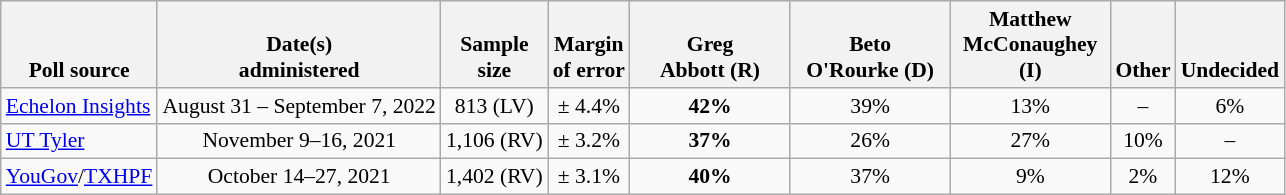<table class="wikitable" style="font-size:90%;text-align:center;">
<tr valign=bottom>
<th>Poll source</th>
<th>Date(s)<br>administered</th>
<th>Sample<br>size</th>
<th>Margin<br>of error</th>
<th style="width:100px;">Greg<br>Abbott (R)</th>
<th style="width:100px;">Beto<br>O'Rourke (D)</th>
<th style="width:100px;">Matthew<br>McConaughey (I)</th>
<th>Other</th>
<th>Undecided</th>
</tr>
<tr>
<td style="text-align:left;"><a href='#'>Echelon Insights</a></td>
<td>August 31 – September 7, 2022</td>
<td>813 (LV)</td>
<td>± 4.4%</td>
<td><strong>42%</strong></td>
<td>39%</td>
<td>13%</td>
<td>–</td>
<td>6%</td>
</tr>
<tr>
<td style="text-align:left;"><a href='#'>UT Tyler</a></td>
<td>November 9–16, 2021</td>
<td>1,106 (RV)</td>
<td>± 3.2%</td>
<td><strong>37%</strong></td>
<td>26%</td>
<td>27%</td>
<td>10%</td>
<td>–</td>
</tr>
<tr>
<td style="text-align:left;"><a href='#'>YouGov</a>/<a href='#'>TXHPF</a></td>
<td>October 14–27, 2021</td>
<td>1,402 (RV)</td>
<td>± 3.1%</td>
<td><strong>40%</strong></td>
<td>37%</td>
<td>9%</td>
<td>2%</td>
<td>12%</td>
</tr>
</table>
